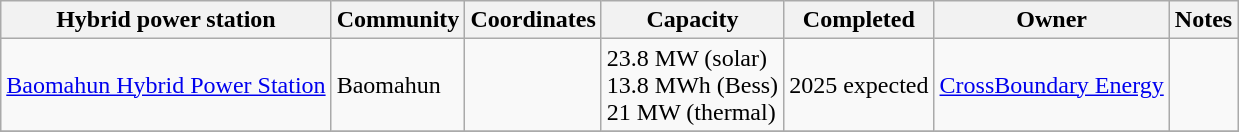<table class="wikitable sortable">
<tr>
<th>Hybrid power station</th>
<th>Community</th>
<th>Coordinates</th>
<th>Capacity</th>
<th>Completed</th>
<th>Owner</th>
<th>Notes</th>
</tr>
<tr>
<td><a href='#'>Baomahun Hybrid Power Station</a></td>
<td>Baomahun</td>
<td></td>
<td>23.8 MW (solar)<br>13.8 MWh (Bess)<br>21 MW (thermal)</td>
<td>2025 expected</td>
<td><a href='#'>CrossBoundary Energy</a></td>
<td></td>
</tr>
<tr>
</tr>
</table>
